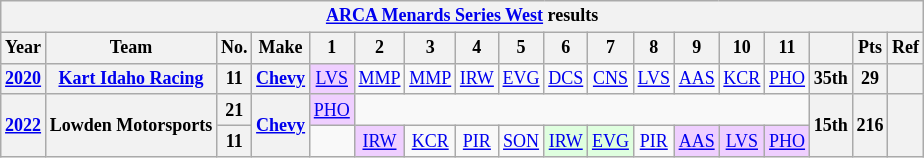<table class="wikitable" style="text-align:center; font-size:75%">
<tr>
<th colspan="18"><a href='#'>ARCA Menards Series West</a> results</th>
</tr>
<tr>
<th>Year</th>
<th>Team</th>
<th>No.</th>
<th>Make</th>
<th>1</th>
<th>2</th>
<th>3</th>
<th>4</th>
<th>5</th>
<th>6</th>
<th>7</th>
<th>8</th>
<th>9</th>
<th>10</th>
<th>11</th>
<th></th>
<th>Pts</th>
<th>Ref</th>
</tr>
<tr>
<th><a href='#'>2020</a></th>
<th><a href='#'>Kart Idaho Racing</a></th>
<th>11</th>
<th><a href='#'>Chevy</a></th>
<td style="background:#EFCFFF;"><a href='#'>LVS</a><br></td>
<td><a href='#'>MMP</a></td>
<td><a href='#'>MMP</a></td>
<td><a href='#'>IRW</a></td>
<td><a href='#'>EVG</a></td>
<td><a href='#'>DCS</a></td>
<td><a href='#'>CNS</a></td>
<td><a href='#'>LVS</a></td>
<td><a href='#'>AAS</a></td>
<td><a href='#'>KCR</a></td>
<td><a href='#'>PHO</a></td>
<th>35th</th>
<th>29</th>
<th></th>
</tr>
<tr>
<th rowspan=2><a href='#'>2022</a></th>
<th rowspan=2>Lowden Motorsports</th>
<th>21</th>
<th rowspan=2><a href='#'>Chevy</a></th>
<td style="background:#EFCFFF;"><a href='#'>PHO</a><br></td>
<td colspan=10></td>
<th rowspan=2>15th</th>
<th rowspan=2>216</th>
<th rowspan=2></th>
</tr>
<tr>
<th>11</th>
<td></td>
<td style="background:#EFCFFF;"><a href='#'>IRW</a><br></td>
<td><a href='#'>KCR</a></td>
<td><a href='#'>PIR</a></td>
<td><a href='#'>SON</a></td>
<td style="background:#DFFFDF;"><a href='#'>IRW</a><br></td>
<td style="background:#DFFFDF;"><a href='#'>EVG</a><br></td>
<td><a href='#'>PIR</a></td>
<td style="background:#EFCFFF;"><a href='#'>AAS</a><br></td>
<td style="background:#EFCFFF;"><a href='#'>LVS</a><br></td>
<td style="background:#EFCFFF;"><a href='#'>PHO</a><br></td>
</tr>
</table>
